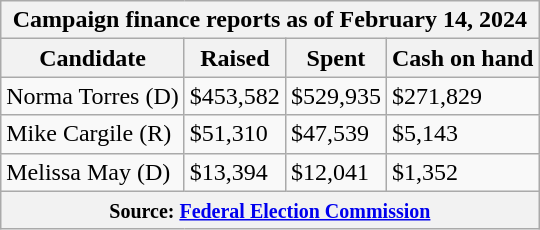<table class="wikitable sortable">
<tr>
<th colspan=4>Campaign finance reports as of February 14, 2024</th>
</tr>
<tr style="text-align:center;">
<th>Candidate</th>
<th>Raised</th>
<th>Spent</th>
<th>Cash on hand</th>
</tr>
<tr>
<td>Norma Torres (D)</td>
<td>$453,582</td>
<td>$529,935</td>
<td>$271,829</td>
</tr>
<tr>
<td>Mike Cargile (R)</td>
<td>$51,310</td>
<td>$47,539</td>
<td>$5,143</td>
</tr>
<tr>
<td>Melissa May (D)</td>
<td>$13,394</td>
<td>$12,041</td>
<td>$1,352</td>
</tr>
<tr>
<th colspan="4"><small>Source: <a href='#'>Federal Election Commission</a></small></th>
</tr>
</table>
